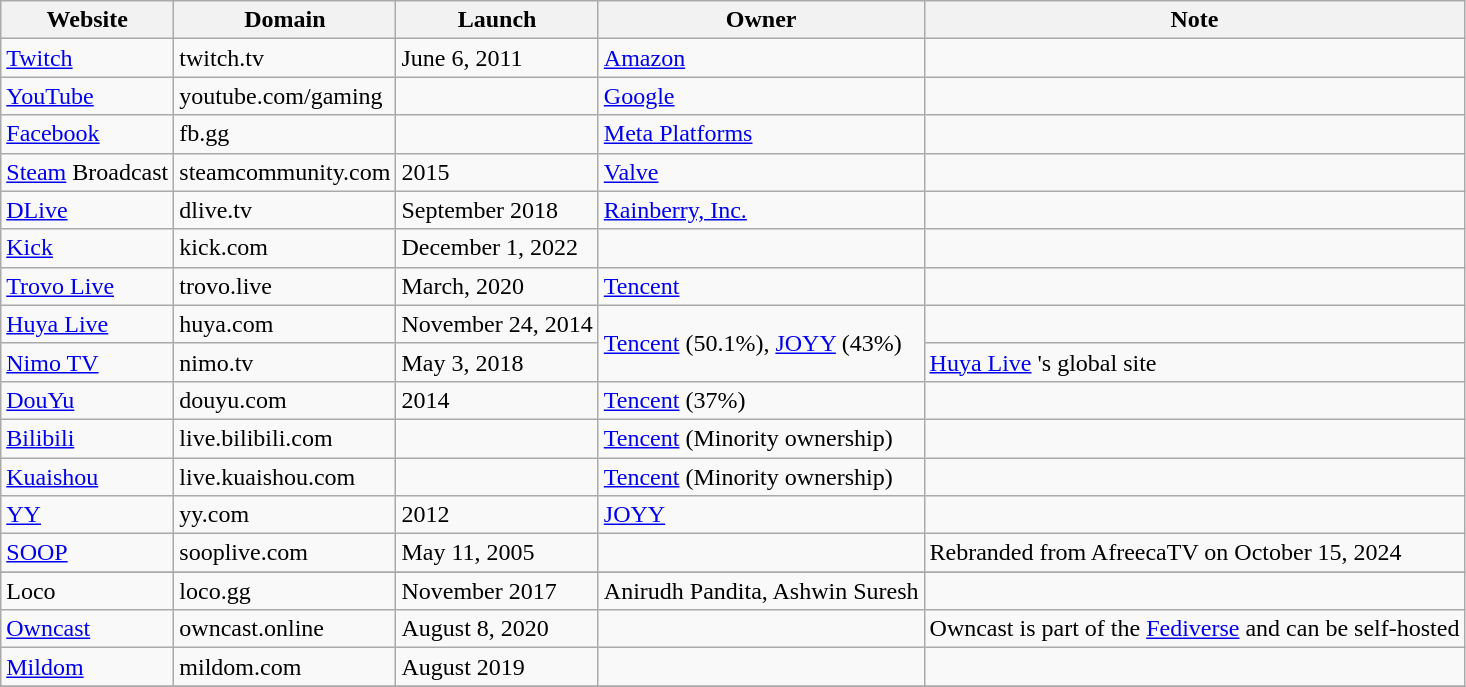<table class="wikitable">
<tr>
<th>Website</th>
<th>Domain</th>
<th>Launch</th>
<th>Owner</th>
<th>Note</th>
</tr>
<tr>
<td><a href='#'>Twitch</a></td>
<td>twitch.tv</td>
<td>June 6, 2011</td>
<td><a href='#'>Amazon</a></td>
<td></td>
</tr>
<tr>
<td><a href='#'>YouTube</a></td>
<td>youtube.com/gaming</td>
<td></td>
<td><a href='#'>Google</a></td>
<td></td>
</tr>
<tr>
<td><a href='#'>Facebook</a></td>
<td>fb.gg</td>
<td></td>
<td><a href='#'>Meta Platforms</a></td>
<td></td>
</tr>
<tr>
<td><a href='#'>Steam</a> Broadcast</td>
<td>steamcommunity.com</td>
<td>2015</td>
<td><a href='#'>Valve</a></td>
<td></td>
</tr>
<tr>
<td><a href='#'>DLive</a></td>
<td>dlive.tv</td>
<td>September 2018</td>
<td><a href='#'>Rainberry, Inc.</a></td>
<td></td>
</tr>
<tr>
<td><a href='#'>Kick</a></td>
<td>kick.com</td>
<td>December 1, 2022</td>
<td></td>
</tr>
<tr>
<td><a href='#'>Trovo Live</a></td>
<td>trovo.live</td>
<td>March, 2020</td>
<td><a href='#'>Tencent</a></td>
<td></td>
</tr>
<tr>
<td><a href='#'>Huya Live</a></td>
<td>huya.com</td>
<td>November 24, 2014</td>
<td rowspan="2"><a href='#'>Tencent</a> (50.1%), <a href='#'>JOYY</a> (43%)</td>
<td></td>
</tr>
<tr>
<td><a href='#'>Nimo TV</a></td>
<td>nimo.tv</td>
<td>May 3, 2018</td>
<td><a href='#'>Huya Live</a> 's global site</td>
</tr>
<tr>
<td><a href='#'>DouYu</a></td>
<td>douyu.com</td>
<td>2014</td>
<td><a href='#'>Tencent</a> (37%)</td>
<td></td>
</tr>
<tr>
<td><a href='#'>Bilibili</a></td>
<td>live.bilibili.com</td>
<td></td>
<td><a href='#'>Tencent</a> (Minority ownership)</td>
<td></td>
</tr>
<tr>
<td><a href='#'>Kuaishou</a></td>
<td>live.kuaishou.com</td>
<td></td>
<td><a href='#'>Tencent</a> (Minority ownership)</td>
<td></td>
</tr>
<tr>
<td><a href='#'>YY</a></td>
<td>yy.com</td>
<td>2012</td>
<td><a href='#'>JOYY</a></td>
<td></td>
</tr>
<tr>
<td><a href='#'>SOOP</a></td>
<td>sooplive.com</td>
<td>May 11, 2005</td>
<td></td>
<td>Rebranded from AfreecaTV on October 15, 2024</td>
</tr>
<tr>
</tr>
<tr>
<td>Loco</td>
<td>loco.gg</td>
<td>November 2017</td>
<td>Anirudh Pandita, Ashwin Suresh</td>
<td></td>
</tr>
<tr>
<td><a href='#'>Owncast</a></td>
<td>owncast.online</td>
<td>August 8, 2020</td>
<td></td>
<td>Owncast is part of the <a href='#'>Fediverse</a> and can be self-hosted</td>
</tr>
<tr>
<td><a href='#'>Mildom</a></td>
<td>mildom.com</td>
<td>August 2019</td>
<td></td>
<td></td>
</tr>
<tr>
</tr>
</table>
